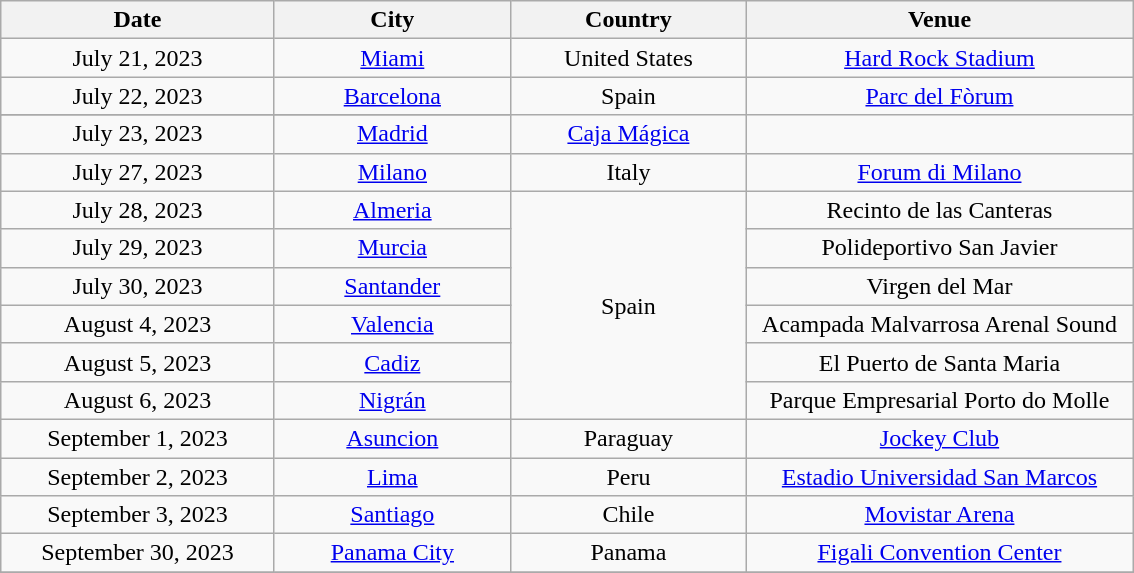<table class="wikitable" style="text-align:center;">
<tr>
<th style="width:175px;">Date</th>
<th style="width:150px;">City</th>
<th style="width:150px;">Country</th>
<th style="width:250px;">Venue</th>
</tr>
<tr>
<td>July 21, 2023</td>
<td><a href='#'>Miami</a></td>
<td>United States</td>
<td><a href='#'>Hard Rock Stadium</a></td>
</tr>
<tr>
<td>July 22, 2023</td>
<td><a href='#'>Barcelona</a></td>
<td rowspan="2">Spain</td>
<td><a href='#'>Parc del Fòrum</a></td>
</tr>
<tr>
</tr>
<tr>
<td>July 23, 2023</td>
<td><a href='#'>Madrid</a></td>
<td><a href='#'>Caja Mágica</a></td>
</tr>
<tr>
<td>July 27, 2023</td>
<td><a href='#'>Milano</a></td>
<td>Italy</td>
<td><a href='#'>Forum di Milano</a></td>
</tr>
<tr>
<td>July 28, 2023</td>
<td><a href='#'>Almeria</a></td>
<td rowspan="6">Spain</td>
<td>Recinto de las Canteras</td>
</tr>
<tr>
<td>July 29, 2023</td>
<td><a href='#'>Murcia</a></td>
<td>Polideportivo San Javier</td>
</tr>
<tr>
<td>July 30, 2023</td>
<td><a href='#'>Santander</a></td>
<td>Virgen del Mar</td>
</tr>
<tr>
<td>August 4, 2023</td>
<td><a href='#'>Valencia</a></td>
<td>Acampada Malvarrosa Arenal Sound</td>
</tr>
<tr>
<td>August 5, 2023</td>
<td><a href='#'>Cadiz</a></td>
<td>El Puerto de Santa Maria</td>
</tr>
<tr>
<td>August 6, 2023</td>
<td><a href='#'>Nigrán</a></td>
<td>Parque Empresarial Porto do Molle</td>
</tr>
<tr>
<td>September 1, 2023</td>
<td><a href='#'>Asuncion</a></td>
<td>Paraguay</td>
<td><a href='#'>Jockey Club</a></td>
</tr>
<tr>
<td>September 2, 2023</td>
<td><a href='#'>Lima</a></td>
<td>Peru</td>
<td><a href='#'>Estadio Universidad San Marcos</a></td>
</tr>
<tr>
<td>September 3, 2023</td>
<td><a href='#'>Santiago</a></td>
<td>Chile</td>
<td><a href='#'>Movistar Arena</a></td>
</tr>
<tr>
<td>September 30, 2023</td>
<td><a href='#'>Panama City</a></td>
<td>Panama</td>
<td><a href='#'>Figali Convention Center</a></td>
</tr>
<tr>
</tr>
</table>
